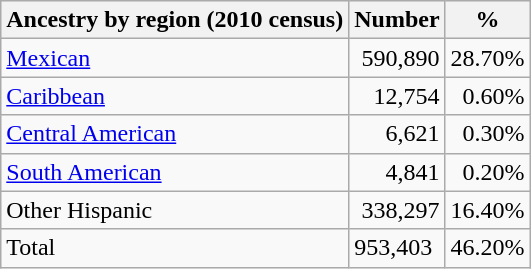<table class="wikitable sortable" >
<tr style="background:#efefef;">
<th>Ancestry by region (2010 census)</th>
<th>Number</th>
<th>%</th>
</tr>
<tr>
<td><a href='#'>Mexican</a></td>
<td style="text-align:right;">590,890</td>
<td style="text-align:right;">28.70%</td>
</tr>
<tr>
<td><a href='#'>Caribbean</a></td>
<td style="text-align:right;">12,754</td>
<td style="text-align:right;">0.60%</td>
</tr>
<tr>
<td><a href='#'>Central American</a></td>
<td style="text-align:right;">6,621</td>
<td style="text-align:right;">0.30%</td>
</tr>
<tr>
<td><a href='#'>South American</a></td>
<td style="text-align:right;">4,841</td>
<td style="text-align:right;">0.20%</td>
</tr>
<tr>
<td>Other Hispanic</td>
<td style="text-align:right;">338,297</td>
<td style="text-align:right;">16.40%</td>
</tr>
<tr>
<td>Total</td>
<td>953,403</td>
<td>46.20%</td>
</tr>
</table>
